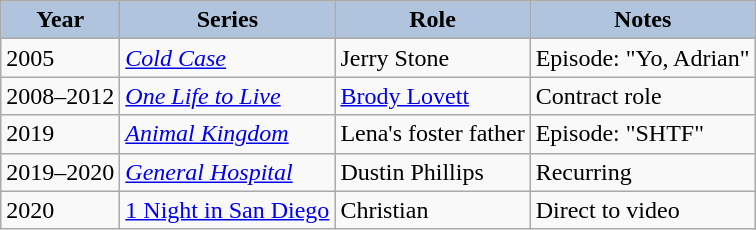<table class="wikitable">
<tr>
<th style="background:#B0C4DE;">Year</th>
<th style="background:#B0C4DE;">Series</th>
<th style="background:#B0C4DE;">Role</th>
<th style="background:#B0C4DE;">Notes</th>
</tr>
<tr>
<td>2005</td>
<td><em><a href='#'>Cold Case</a></em></td>
<td>Jerry Stone</td>
<td>Episode: "Yo, Adrian"</td>
</tr>
<tr>
<td>2008–2012</td>
<td><em><a href='#'>One Life to Live</a></em></td>
<td><a href='#'>Brody Lovett</a></td>
<td>Contract role</td>
</tr>
<tr>
<td>2019</td>
<td><em><a href='#'>Animal Kingdom</a></em></td>
<td>Lena's foster father</td>
<td>Episode: "SHTF"</td>
</tr>
<tr>
<td>2019–2020</td>
<td><em><a href='#'>General Hospital</a></em></td>
<td>Dustin Phillips</td>
<td>Recurring</td>
</tr>
<tr>
<td>2020</td>
<td><a href='#'>1 Night in San Diego</a></td>
<td>Christian</td>
<td>Direct to video</td>
</tr>
</table>
